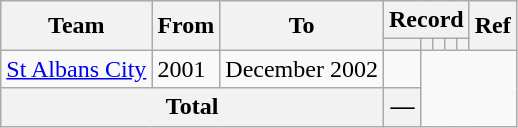<table class="wikitable" style="text-align:center">
<tr>
<th rowspan="2">Team</th>
<th rowspan="2">From</th>
<th rowspan="2">To</th>
<th colspan="5">Record</th>
<th rowspan="2">Ref</th>
</tr>
<tr>
<th></th>
<th></th>
<th></th>
<th></th>
<th></th>
</tr>
<tr>
<td align="left"><a href='#'>St Albans City</a></td>
<td align="left">2001</td>
<td align="left">December 2002<br></td>
<td></td>
</tr>
<tr>
<th colspan="3">Total<br></th>
<th>—</th>
</tr>
</table>
